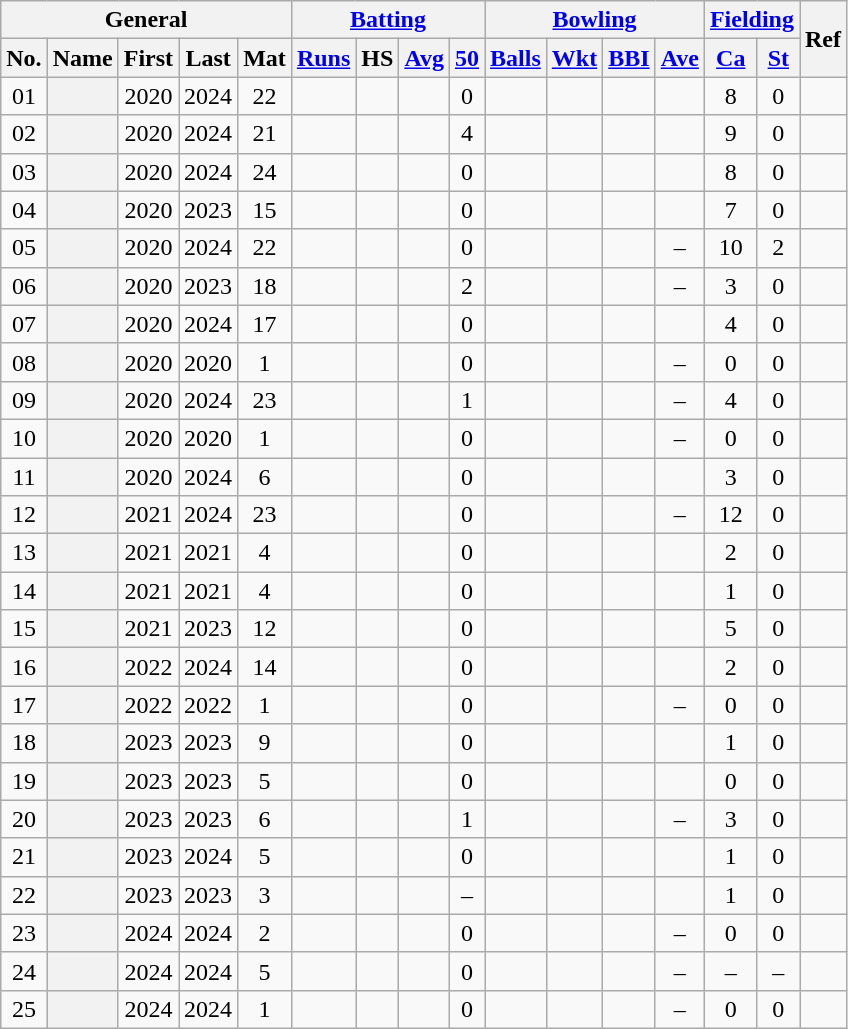<table class="wikitable plainrowheaders sortable">
<tr align="center">
<th scope="col" colspan=5 class="unsortable">General</th>
<th scope="col" colspan=4 class="unsortable"><a href='#'>Batting</a></th>
<th scope="col" colspan=4 class="unsortable"><a href='#'>Bowling</a></th>
<th scope="col" colspan=2 class="unsortable"><a href='#'>Fielding</a></th>
<th scope="col" rowspan=2 class="unsortable">Ref</th>
</tr>
<tr align="center">
<th scope="col">No.</th>
<th scope="col">Name</th>
<th scope="col">First</th>
<th scope="col">Last</th>
<th scope="col">Mat</th>
<th scope="col"><a href='#'>Runs</a></th>
<th scope="col">HS</th>
<th scope="col"><a href='#'>Avg</a></th>
<th scope="col"><a href='#'>50</a></th>
<th scope="col"><a href='#'>Balls</a></th>
<th scope="col"><a href='#'>Wkt</a></th>
<th scope="col"><a href='#'>BBI</a></th>
<th scope="col"><a href='#'>Ave</a></th>
<th scope="col"><a href='#'>Ca</a></th>
<th scope="col"><a href='#'>St</a></th>
</tr>
<tr align="center">
<td><span>0</span>1</td>
<th scope="row" align="left"></th>
<td>2020</td>
<td>2024</td>
<td>22</td>
<td></td>
<td></td>
<td></td>
<td>0</td>
<td></td>
<td></td>
<td></td>
<td></td>
<td>8</td>
<td>0</td>
<td></td>
</tr>
<tr align="center">
<td><span>0</span>2</td>
<th scope="row" align="left"></th>
<td>2020</td>
<td>2024</td>
<td>21</td>
<td></td>
<td></td>
<td></td>
<td>4</td>
<td></td>
<td></td>
<td></td>
<td></td>
<td>9</td>
<td>0</td>
<td></td>
</tr>
<tr align="center">
<td><span>0</span>3</td>
<th scope="row" align="left"></th>
<td>2020</td>
<td>2024</td>
<td>24</td>
<td></td>
<td></td>
<td></td>
<td>0</td>
<td></td>
<td></td>
<td></td>
<td></td>
<td>8</td>
<td>0</td>
<td></td>
</tr>
<tr align="center">
<td><span>0</span>4</td>
<th scope="row" align="left"></th>
<td>2020</td>
<td>2023</td>
<td>15</td>
<td></td>
<td></td>
<td></td>
<td>0</td>
<td></td>
<td></td>
<td></td>
<td></td>
<td>7</td>
<td>0</td>
<td></td>
</tr>
<tr align="center">
<td><span>0</span>5</td>
<th scope="row" align="left"></th>
<td>2020</td>
<td>2024</td>
<td>22</td>
<td></td>
<td></td>
<td></td>
<td>0</td>
<td></td>
<td></td>
<td></td>
<td>–</td>
<td>10</td>
<td>2</td>
<td></td>
</tr>
<tr align="center">
<td><span>0</span>6</td>
<th scope="row" align="left"></th>
<td>2020</td>
<td>2023</td>
<td>18</td>
<td></td>
<td></td>
<td></td>
<td>2</td>
<td></td>
<td></td>
<td></td>
<td>–</td>
<td>3</td>
<td>0</td>
<td></td>
</tr>
<tr align="center">
<td><span>0</span>7</td>
<th scope="row" align="left"></th>
<td>2020</td>
<td>2024</td>
<td>17</td>
<td></td>
<td></td>
<td></td>
<td>0</td>
<td></td>
<td></td>
<td></td>
<td></td>
<td>4</td>
<td>0</td>
<td></td>
</tr>
<tr align="center">
<td><span>0</span>8</td>
<th scope="row" align="left"></th>
<td>2020</td>
<td>2020</td>
<td>1</td>
<td></td>
<td></td>
<td></td>
<td>0</td>
<td></td>
<td></td>
<td></td>
<td>–</td>
<td>0</td>
<td>0</td>
<td></td>
</tr>
<tr align="center">
<td><span>0</span>9</td>
<th scope="row" align="left"></th>
<td>2020</td>
<td>2024</td>
<td>23</td>
<td></td>
<td></td>
<td></td>
<td>1</td>
<td></td>
<td></td>
<td></td>
<td>–</td>
<td>4</td>
<td>0</td>
<td></td>
</tr>
<tr align="center">
<td>10</td>
<th scope="row" align="left"></th>
<td>2020</td>
<td>2020</td>
<td>1</td>
<td></td>
<td></td>
<td></td>
<td>0</td>
<td></td>
<td></td>
<td></td>
<td>–</td>
<td>0</td>
<td>0</td>
<td></td>
</tr>
<tr align="center">
<td>11</td>
<th scope="row" align="left"></th>
<td>2020</td>
<td>2024</td>
<td>6</td>
<td></td>
<td></td>
<td></td>
<td>0</td>
<td></td>
<td></td>
<td></td>
<td></td>
<td>3</td>
<td>0</td>
<td></td>
</tr>
<tr align="center">
<td>12</td>
<th scope="row" align="left"></th>
<td>2021</td>
<td>2024</td>
<td>23</td>
<td></td>
<td></td>
<td></td>
<td>0</td>
<td></td>
<td></td>
<td></td>
<td>–</td>
<td>12</td>
<td>0</td>
<td></td>
</tr>
<tr align="center">
<td>13</td>
<th scope="row" align="left"></th>
<td>2021</td>
<td>2021</td>
<td>4</td>
<td></td>
<td></td>
<td></td>
<td>0</td>
<td></td>
<td></td>
<td></td>
<td></td>
<td>2</td>
<td>0</td>
<td></td>
</tr>
<tr align="center">
<td>14</td>
<th scope="row" align="left"></th>
<td>2021</td>
<td>2021</td>
<td>4</td>
<td></td>
<td></td>
<td></td>
<td>0</td>
<td></td>
<td></td>
<td></td>
<td></td>
<td>1</td>
<td>0</td>
<td></td>
</tr>
<tr align="center">
<td>15</td>
<th scope="row" align="left"></th>
<td>2021</td>
<td>2023</td>
<td>12</td>
<td></td>
<td></td>
<td></td>
<td>0</td>
<td></td>
<td></td>
<td></td>
<td></td>
<td>5</td>
<td>0</td>
<td></td>
</tr>
<tr align="center">
<td>16</td>
<th scope="row" align="left"></th>
<td>2022</td>
<td>2024</td>
<td>14</td>
<td></td>
<td></td>
<td></td>
<td>0</td>
<td></td>
<td></td>
<td></td>
<td></td>
<td>2</td>
<td>0</td>
<td></td>
</tr>
<tr align="center">
<td>17</td>
<th scope="row" align="left"></th>
<td>2022</td>
<td>2022</td>
<td>1</td>
<td></td>
<td></td>
<td></td>
<td>0</td>
<td></td>
<td></td>
<td></td>
<td>–</td>
<td>0</td>
<td>0</td>
<td></td>
</tr>
<tr align="center">
<td>18</td>
<th scope="row" align="left"></th>
<td>2023</td>
<td>2023</td>
<td>9</td>
<td></td>
<td></td>
<td></td>
<td>0</td>
<td></td>
<td></td>
<td></td>
<td></td>
<td>1</td>
<td>0</td>
<td></td>
</tr>
<tr align="center">
<td>19</td>
<th scope="row" align="left"></th>
<td>2023</td>
<td>2023</td>
<td>5</td>
<td></td>
<td></td>
<td></td>
<td>0</td>
<td></td>
<td></td>
<td></td>
<td></td>
<td>0</td>
<td>0</td>
<td></td>
</tr>
<tr align="center">
<td>20</td>
<th scope="row" align="left"></th>
<td>2023</td>
<td>2023</td>
<td>6</td>
<td></td>
<td></td>
<td></td>
<td>1</td>
<td></td>
<td></td>
<td></td>
<td>–</td>
<td>3</td>
<td>0</td>
<td></td>
</tr>
<tr align="center">
<td>21</td>
<th scope="row" align="left"></th>
<td>2023</td>
<td>2024</td>
<td>5</td>
<td></td>
<td></td>
<td></td>
<td>0</td>
<td></td>
<td></td>
<td></td>
<td></td>
<td>1</td>
<td>0</td>
<td></td>
</tr>
<tr align="center">
<td>22</td>
<th scope="row" align="left"></th>
<td>2023</td>
<td>2023</td>
<td>3</td>
<td></td>
<td></td>
<td></td>
<td>–</td>
<td></td>
<td></td>
<td></td>
<td></td>
<td>1</td>
<td>0</td>
<td></td>
</tr>
<tr align="center">
<td>23</td>
<th scope="row" align="left"></th>
<td>2024</td>
<td>2024</td>
<td>2</td>
<td></td>
<td></td>
<td></td>
<td>0</td>
<td></td>
<td></td>
<td></td>
<td>–</td>
<td>0</td>
<td>0</td>
<td></td>
</tr>
<tr align="center">
<td>24</td>
<th scope="row" align="left"></th>
<td>2024</td>
<td>2024</td>
<td>5</td>
<td></td>
<td></td>
<td></td>
<td>0</td>
<td></td>
<td></td>
<td></td>
<td>–</td>
<td>–</td>
<td>–</td>
<td></td>
</tr>
<tr align="center">
<td>25</td>
<th scope="row" align="left"></th>
<td>2024</td>
<td>2024</td>
<td>1</td>
<td></td>
<td></td>
<td></td>
<td>0</td>
<td></td>
<td></td>
<td></td>
<td>–</td>
<td>0</td>
<td>0</td>
<td></td>
</tr>
</table>
